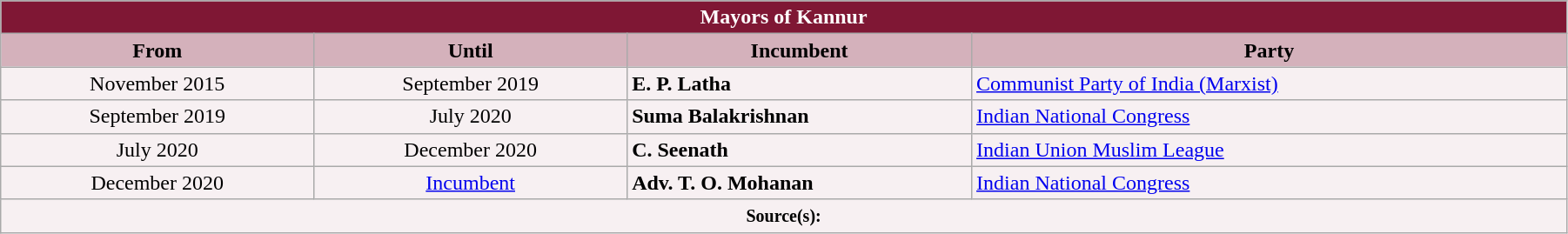<table class="wikitable" style="width: 95%;">
<tr>
<th colspan="4" style="background-color: #7F1734; color: white;">Mayors of Kannur</th>
</tr>
<tr>
<th style="background-color: #D4B1BB; width: 20%;">From</th>
<th style="background-color: #D4B1BB; width: 20%;">Until</th>
<th style="background-color: #D4B1BB; width: 22%;">Incumbent</th>
<th style="background-color: #D4B1BB; width: 57%;">Party</th>
</tr>
<tr valign="top" style="background-color: #F7F0F2;">
<td style="text-align: center;">November 2015</td>
<td style="text-align: center;">September 2019</td>
<td><strong>E. P. Latha </strong></td>
<td><a href='#'>Communist Party of India (Marxist)</a></td>
</tr>
<tr valign="top" style="background-color: #F7F0F2;">
<td style="text-align: center;">September 2019</td>
<td style="text-align: center;">July 2020</td>
<td><strong>Suma Balakrishnan</strong></td>
<td><a href='#'>Indian National Congress</a></td>
</tr>
<tr valign="top" style="background-color: #F7F0F2;">
<td style="text-align: center;">July 2020</td>
<td style="text-align: center;">December 2020</td>
<td><strong>C. Seenath</strong></td>
<td><a href='#'>Indian Union Muslim League</a></td>
</tr>
<tr valign="top" style="background-color: #F7F0F2;">
<td style="text-align: center;">December 2020</td>
<td style="text-align: center;"><a href='#'>Incumbent</a></td>
<td><strong>Adv. T. O. Mohanan</strong></td>
<td><a href='#'>Indian National Congress</a></td>
</tr>
<tr valign="top" style="background-color: #F7F0F2;">
<td colspan="4" style="text-align: center;"><small><strong>Source(s):</strong></small></td>
</tr>
</table>
